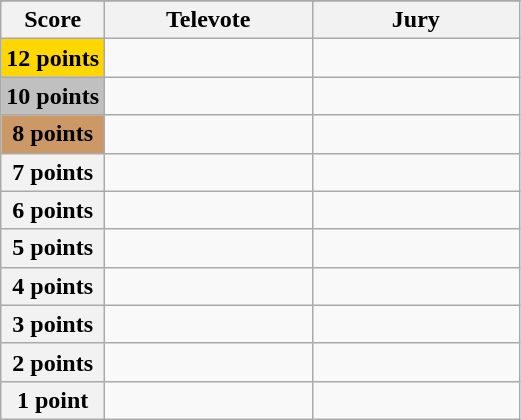<table class="wikitable">
<tr>
</tr>
<tr>
<th scope="col" width="20%">Score</th>
<th scope="col" width="40%">Televote</th>
<th scope="col" width="40%">Jury</th>
</tr>
<tr>
<th scope="row" style="background:gold">12 points</th>
<td></td>
<td></td>
</tr>
<tr>
<th scope="row" style="background:silver">10 points</th>
<td></td>
<td></td>
</tr>
<tr>
<th scope="row" style="background:#CC9966">8 points</th>
<td></td>
<td></td>
</tr>
<tr>
<th scope="row">7 points</th>
<td></td>
<td></td>
</tr>
<tr>
<th scope="row">6 points</th>
<td></td>
<td></td>
</tr>
<tr>
<th scope="row">5 points</th>
<td></td>
<td></td>
</tr>
<tr>
<th scope="row">4 points</th>
<td></td>
<td></td>
</tr>
<tr>
<th scope="row">3 points</th>
<td></td>
<td></td>
</tr>
<tr>
<th scope="row">2 points</th>
<td></td>
<td></td>
</tr>
<tr>
<th scope="row">1 point</th>
<td></td>
<td></td>
</tr>
</table>
